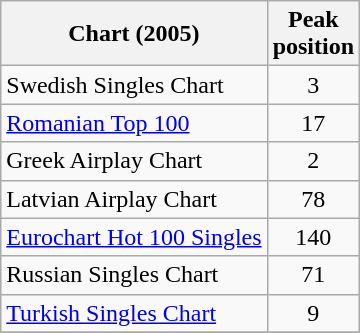<table class="wikitable">
<tr>
<th align="left">Chart (2005)</th>
<th align="left">Peak<br>position</th>
</tr>
<tr>
<td align="left">Swedish Singles Chart</td>
<td align="center">3</td>
</tr>
<tr>
<td align="left"><a href='#'>Romanian Top 100</a></td>
<td align="center">17</td>
</tr>
<tr>
<td align="left">Greek Airplay Chart</td>
<td align="center">2</td>
</tr>
<tr>
<td align="left">Latvian Airplay Chart</td>
<td align="center">78</td>
</tr>
<tr>
<td align="left"><a href='#'>Eurochart Hot 100 Singles</a></td>
<td align="center">140</td>
</tr>
<tr>
<td align="left">Russian Singles Chart</td>
<td align="center">71</td>
</tr>
<tr>
<td align="left"><a href='#'>Turkish Singles Chart</a></td>
<td align="center">9</td>
</tr>
<tr>
</tr>
</table>
